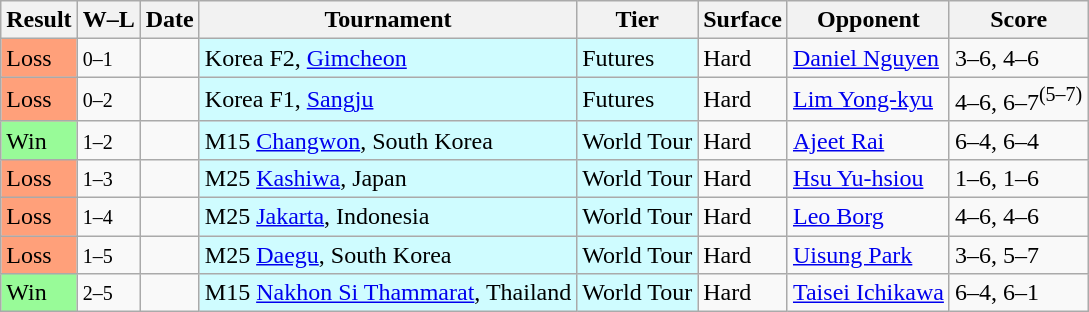<table class="sortable wikitable nowrap">
<tr>
<th>Result</th>
<th class="unsortable">W–L</th>
<th>Date</th>
<th>Tournament</th>
<th>Tier</th>
<th>Surface</th>
<th>Opponent</th>
<th class="unsortable">Score</th>
</tr>
<tr>
<td bgcolor=FFA07A>Loss</td>
<td><small>0–1</small></td>
<td></td>
<td style="background:#cffcff;">Korea F2, <a href='#'>Gimcheon</a></td>
<td style="background:#cffcff;">Futures</td>
<td>Hard</td>
<td> <a href='#'>Daniel Nguyen</a></td>
<td>3–6, 4–6</td>
</tr>
<tr>
<td bgcolor=FFA07A>Loss</td>
<td><small>0–2</small></td>
<td></td>
<td style="background:#cffcff;">Korea F1, <a href='#'>Sangju</a></td>
<td style="background:#cffcff;">Futures</td>
<td>Hard</td>
<td> <a href='#'>Lim Yong-kyu</a></td>
<td>4–6, 6–7<sup>(5–7)</sup></td>
</tr>
<tr>
<td bgcolor=98FB98>Win</td>
<td><small>1–2</small></td>
<td></td>
<td style="background:#cffcff;">M15 <a href='#'>Changwon</a>, South Korea</td>
<td style="background:#cffcff;">World Tour</td>
<td>Hard</td>
<td> <a href='#'>Ajeet Rai</a></td>
<td>6–4, 6–4</td>
</tr>
<tr>
<td bgcolor=FFA07A>Loss</td>
<td><small>1–3</small></td>
<td></td>
<td style="background:#cffcff;">M25 <a href='#'>Kashiwa</a>, Japan</td>
<td style="background:#cffcff;">World Tour</td>
<td>Hard</td>
<td> <a href='#'>Hsu Yu-hsiou</a></td>
<td>1–6, 1–6</td>
</tr>
<tr>
<td bgcolor=FFA07A>Loss</td>
<td><small>1–4</small></td>
<td></td>
<td style="background:#cffcff;">M25 <a href='#'>Jakarta</a>, Indonesia</td>
<td style="background:#cffcff;">World Tour</td>
<td>Hard</td>
<td> <a href='#'>Leo Borg</a></td>
<td>4–6, 4–6</td>
</tr>
<tr>
<td bgcolor=FFA07A>Loss</td>
<td><small>1–5</small></td>
<td></td>
<td style="background:#cffcff;">M25 <a href='#'>Daegu</a>, South Korea</td>
<td style="background:#cffcff;">World Tour</td>
<td>Hard</td>
<td> <a href='#'>Uisung Park</a></td>
<td>3–6, 5–7</td>
</tr>
<tr>
<td bgcolor=98FB98>Win</td>
<td><small>2–5</small></td>
<td></td>
<td style="background:#cffcff;">M15 <a href='#'>Nakhon Si Thammarat</a>, Thailand</td>
<td style="background:#cffcff;">World Tour</td>
<td>Hard</td>
<td> <a href='#'>Taisei Ichikawa</a></td>
<td>6–4, 6–1</td>
</tr>
</table>
